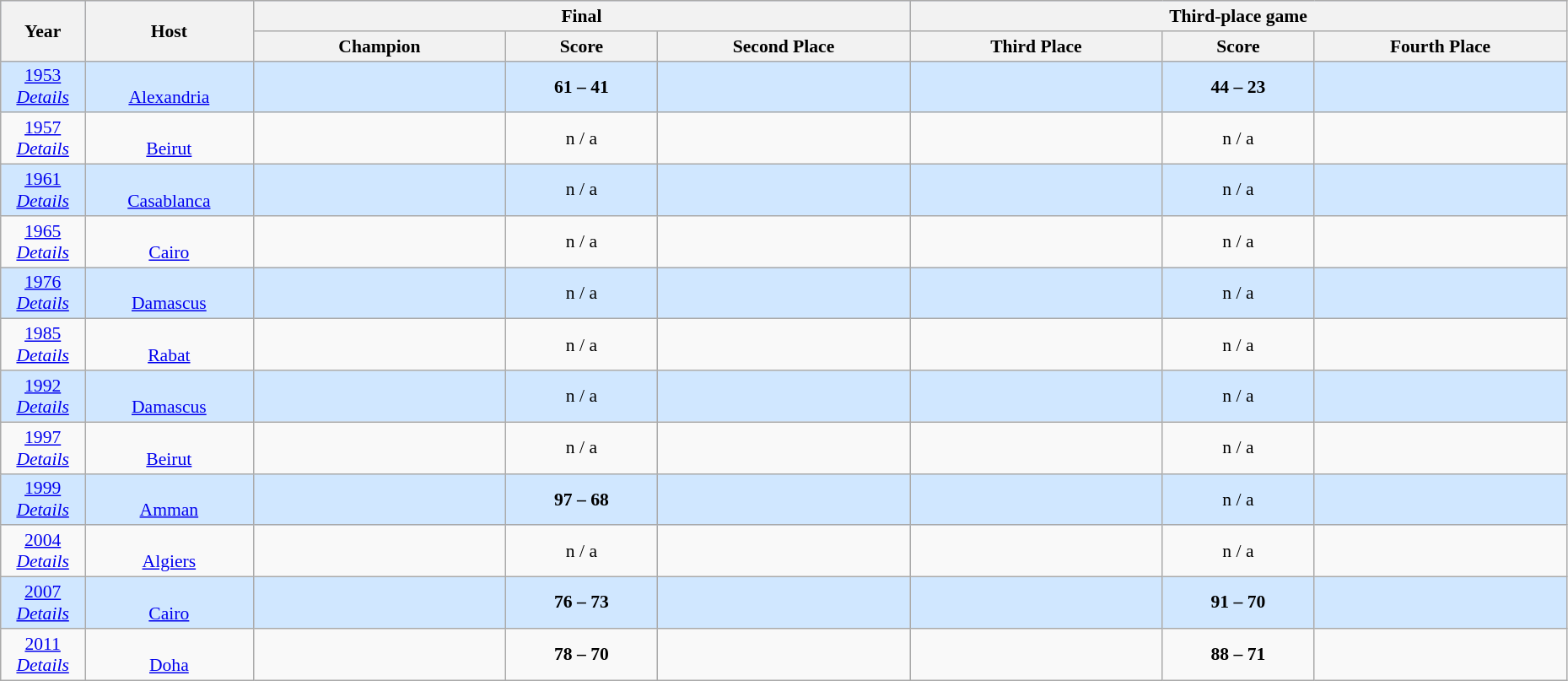<table class="wikitable" style="font-size:90%; width: 98%; text-align: center;">
<tr bgcolor=#C1D8FF>
<th rowspan=2 width=5%>Year</th>
<th rowspan=2 width=10%>Host</th>
<th colspan=3>Final</th>
<th colspan=3>Third-place game</th>
</tr>
<tr bgcolor=#EFEFEF>
<th width=15%>Champion</th>
<th width=9%>Score</th>
<th width=15%>Second Place</th>
<th width=15%>Third Place</th>
<th width=9%>Score</th>
<th width=15%>Fourth Place</th>
</tr>
<tr bgcolor=#D0E7FF>
<td><a href='#'>1953</a><br> <em><a href='#'>Details</a></em></td>
<td><br><a href='#'>Alexandria</a></td>
<td><strong></strong></td>
<td><strong>61 – 41</strong></td>
<td></td>
<td></td>
<td><strong>44 – 23</strong></td>
<td></td>
</tr>
<tr>
<td><a href='#'>1957</a><br> <em><a href='#'>Details</a></em></td>
<td><br><a href='#'>Beirut</a></td>
<td><strong></strong></td>
<td>n / a</td>
<td></td>
<td></td>
<td>n / a</td>
<td></td>
</tr>
<tr bgcolor=#D0E7FF>
<td><a href='#'>1961</a><br> <em><a href='#'>Details</a></em></td>
<td><br><a href='#'>Casablanca</a></td>
<td><strong></strong></td>
<td>n / a</td>
<td></td>
<td></td>
<td>n / a</td>
<td></td>
</tr>
<tr>
<td><a href='#'>1965</a><br> <em><a href='#'>Details</a></em></td>
<td><br><a href='#'>Cairo</a></td>
<td><strong></strong></td>
<td>n / a</td>
<td></td>
<td></td>
<td>n / a</td>
<td></td>
</tr>
<tr bgcolor=#D0E7FF>
<td><a href='#'>1976</a><br> <em><a href='#'>Details</a></em></td>
<td><br><a href='#'>Damascus</a></td>
<td></td>
<td>n / a</td>
<td></td>
<td></td>
<td>n / a</td>
<td></td>
</tr>
<tr>
<td><a href='#'>1985</a><br> <em><a href='#'>Details</a></em></td>
<td><br><a href='#'>Rabat</a></td>
<td><strong></strong></td>
<td>n / a</td>
<td></td>
<td></td>
<td>n / a</td>
<td></td>
</tr>
<tr bgcolor=#D0E7FF>
<td><a href='#'>1992</a><br> <em><a href='#'>Details</a></em></td>
<td><br><a href='#'>Damascus</a></td>
<td><strong></strong></td>
<td>n / a</td>
<td></td>
<td></td>
<td>n / a</td>
<td></td>
</tr>
<tr>
<td><a href='#'>1997</a><br> <em><a href='#'>Details</a></em></td>
<td><br><a href='#'>Beirut</a></td>
<td><strong></strong></td>
<td>n / a</td>
<td></td>
<td></td>
<td>n / a</td>
<td></td>
</tr>
<tr bgcolor=#D0E7FF>
<td><a href='#'>1999</a><br> <em><a href='#'>Details</a></em></td>
<td><br><a href='#'>Amman</a></td>
<td><strong></strong></td>
<td><strong>97 – 68</strong></td>
<td></td>
<td></td>
<td>n / a</td>
<td></td>
</tr>
<tr>
<td><a href='#'>2004</a><br> <em><a href='#'>Details</a></em></td>
<td><br><a href='#'>Algiers</a></td>
<td><strong></strong></td>
<td>n / a</td>
<td></td>
<td></td>
<td>n / a</td>
<td></td>
</tr>
<tr bgcolor=#D0E7FF>
<td><a href='#'>2007</a><br> <em><a href='#'>Details</a></em></td>
<td><br><a href='#'>Cairo</a></td>
<td><strong></strong></td>
<td><strong>76 – 73</strong></td>
<td></td>
<td></td>
<td><strong>91 – 70</strong></td>
<td></td>
</tr>
<tr>
<td><a href='#'>2011</a><br> <em><a href='#'>Details</a></em></td>
<td><br><a href='#'>Doha</a></td>
<td><strong></strong></td>
<td><strong>78 – 70</strong></td>
<td></td>
<td></td>
<td><strong>88 – 71</strong></td>
<td></td>
</tr>
</table>
